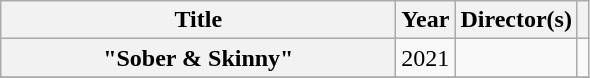<table class="wikitable plainrowheaders" style="text-align:center;">
<tr>
<th scope="col" style="width:16em;">Title</th>
<th scope="col">Year</th>
<th scope="col">Director(s)</th>
<th></th>
</tr>
<tr>
<th scope="row">"Sober & Skinny"</th>
<td>2021</td>
<td></td>
<td></td>
</tr>
<tr>
</tr>
</table>
